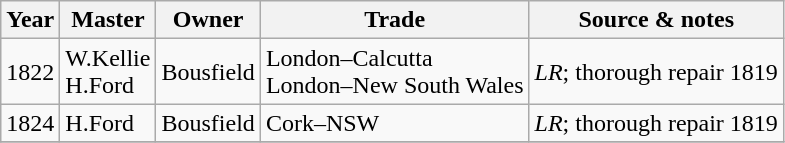<table class=" wikitable">
<tr>
<th>Year</th>
<th>Master</th>
<th>Owner</th>
<th>Trade</th>
<th>Source & notes</th>
</tr>
<tr>
<td>1822</td>
<td>W.Kellie<br>H.Ford</td>
<td>Bousfield</td>
<td>London–Calcutta<br>London–New South Wales</td>
<td><em>LR</em>; thorough repair 1819</td>
</tr>
<tr>
<td>1824</td>
<td>H.Ford</td>
<td>Bousfield</td>
<td>Cork–NSW</td>
<td><em>LR</em>; thorough repair 1819</td>
</tr>
<tr>
</tr>
</table>
